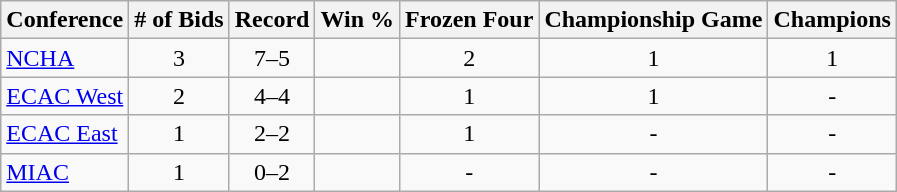<table class="wikitable sortable">
<tr>
<th>Conference</th>
<th># of Bids</th>
<th>Record</th>
<th>Win %</th>
<th>Frozen Four</th>
<th>Championship Game</th>
<th>Champions</th>
</tr>
<tr align="center">
<td align="left"><a href='#'>NCHA</a></td>
<td>3</td>
<td>7–5</td>
<td></td>
<td>2</td>
<td>1</td>
<td>1</td>
</tr>
<tr align="center">
<td align="left"><a href='#'>ECAC West</a></td>
<td>2</td>
<td>4–4</td>
<td></td>
<td>1</td>
<td>1</td>
<td>-</td>
</tr>
<tr align="center">
<td align="left"><a href='#'>ECAC East</a></td>
<td>1</td>
<td>2–2</td>
<td></td>
<td>1</td>
<td>-</td>
<td>-</td>
</tr>
<tr align="center">
<td align="left"><a href='#'>MIAC</a></td>
<td>1</td>
<td>0–2</td>
<td></td>
<td>-</td>
<td>-</td>
<td>-</td>
</tr>
</table>
